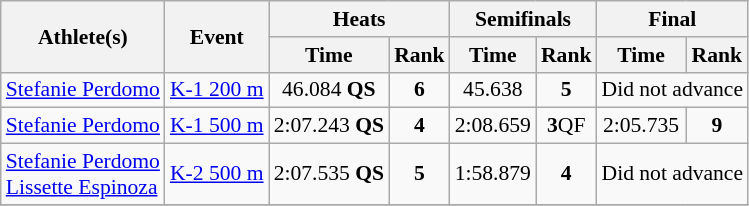<table class="wikitable" border="1" style="font-size:90%">
<tr>
<th rowspan=2>Athlete(s)</th>
<th rowspan=2>Event</th>
<th colspan=2>Heats</th>
<th colspan=2>Semifinals</th>
<th colspan=2>Final</th>
</tr>
<tr>
<th>Time</th>
<th>Rank</th>
<th>Time</th>
<th>Rank</th>
<th>Time</th>
<th>Rank</th>
</tr>
<tr>
<td><a href='#'>Stefanie Perdomo</a></td>
<td><a href='#'>K-1 200 m</a></td>
<td align=center>46.084 <strong>QS</strong></td>
<td align=center><strong>6</strong></td>
<td align=center>45.638</td>
<td align=center><strong>5</strong></td>
<td align=center colspan="7">Did not advance</td>
</tr>
<tr>
<td><a href='#'>Stefanie Perdomo</a></td>
<td><a href='#'>K-1 500 m</a></td>
<td align=center>2:07.243 <strong>QS</strong></td>
<td align=center><strong>4</strong></td>
<td align=center>2:08.659</td>
<td align=center><strong>3</strong>QF</td>
<td align=center>2:05.735</td>
<td align=center><strong>9</strong></td>
</tr>
<tr>
<td><a href='#'>Stefanie Perdomo</a><br><a href='#'>Lissette Espinoza</a></td>
<td><a href='#'>K-2 500 m</a></td>
<td align=center>2:07.535 <strong>QS</strong></td>
<td align=center><strong>5</strong></td>
<td align=center>1:58.879</td>
<td align=center><strong>4</strong></td>
<td align=center colspan="7">Did not advance</td>
</tr>
<tr>
</tr>
</table>
